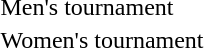<table>
<tr>
<td>Men's tournament</td>
<td></td>
<td></td>
<td></td>
</tr>
<tr>
<td>Women's tournament</td>
<td></td>
<td></td>
<td></td>
</tr>
</table>
